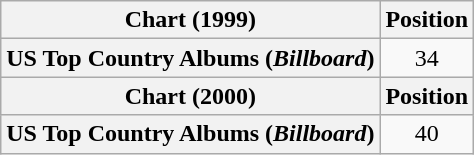<table class="wikitable plainrowheaders" style="text-align:center">
<tr>
<th scope="col">Chart (1999)</th>
<th scope="col">Position</th>
</tr>
<tr>
<th scope="row">US Top Country Albums (<em>Billboard</em>)</th>
<td>34</td>
</tr>
<tr>
<th scope="col">Chart (2000)</th>
<th scope="col">Position</th>
</tr>
<tr>
<th scope="row">US Top Country Albums (<em>Billboard</em>)</th>
<td>40</td>
</tr>
</table>
